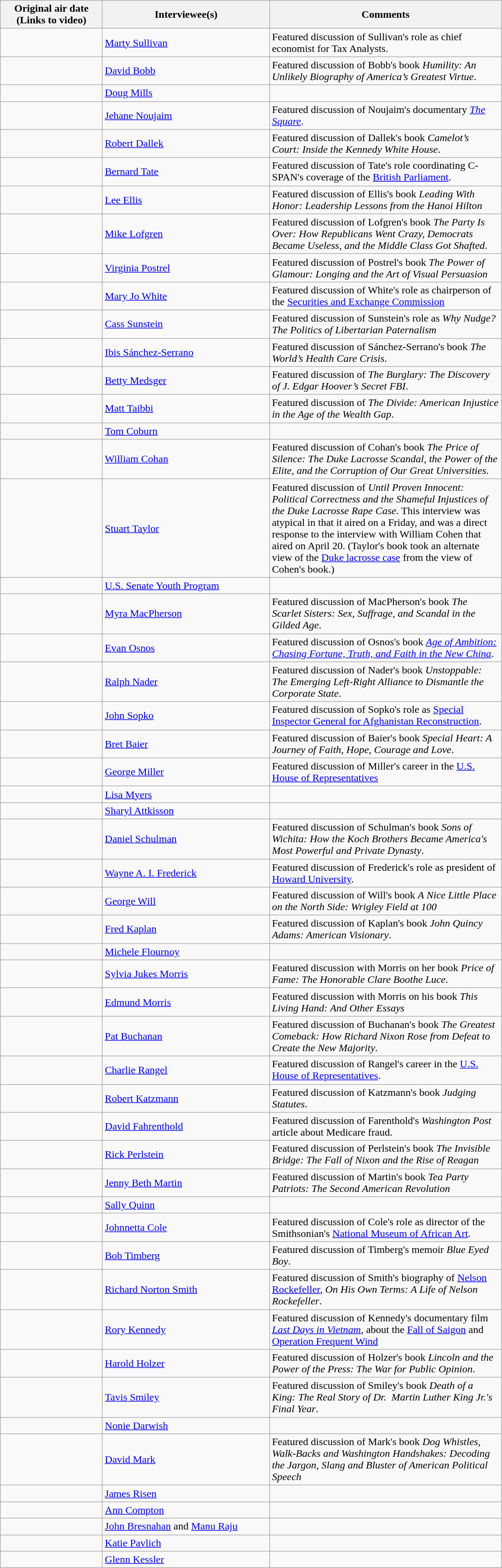<table class="wikitable">
<tr>
<th width="150">Original air date<br>(Links to video)</th>
<th width="250">Interviewee(s)</th>
<th width="350">Comments</th>
</tr>
<tr>
<td></td>
<td><a href='#'>Marty Sullivan</a></td>
<td>Featured discussion of Sullivan's role as chief economist for Tax Analysts.</td>
</tr>
<tr>
<td></td>
<td><a href='#'>David Bobb</a></td>
<td>Featured discussion of Bobb's book <em>Humility: An Unlikely Biography of America’s Greatest Virtue</em>.</td>
</tr>
<tr>
<td></td>
<td><a href='#'>Doug Mills</a></td>
<td></td>
</tr>
<tr>
<td></td>
<td><a href='#'>Jehane Noujaim</a></td>
<td>Featured discussion of Noujaim's documentary <em><a href='#'>The Square</a></em>.</td>
</tr>
<tr>
<td></td>
<td><a href='#'>Robert Dallek</a></td>
<td>Featured discussion of Dallek's book <em>Camelot’s Court: Inside the Kennedy White House</em>.</td>
</tr>
<tr>
<td></td>
<td><a href='#'>Bernard Tate</a></td>
<td>Featured discussion of Tate's role coordinating C-SPAN's coverage of the <a href='#'>British Parliament</a>.</td>
</tr>
<tr>
<td></td>
<td><a href='#'>Lee Ellis</a></td>
<td>Featured discussion of Ellis's book <em>Leading With Honor: Leadership Lessons from the Hanoi Hilton</em></td>
</tr>
<tr>
<td></td>
<td><a href='#'>Mike Lofgren</a></td>
<td>Featured discussion of Lofgren's book <em>The Party Is Over: How Republicans Went Crazy, Democrats Became Useless, and the Middle Class Got Shafted</em>.</td>
</tr>
<tr>
<td></td>
<td><a href='#'>Virginia Postrel</a></td>
<td>Featured discussion of Postrel's book <em>The Power of Glamour: Longing and the Art of Visual Persuasion</em></td>
</tr>
<tr>
<td></td>
<td><a href='#'>Mary Jo White</a></td>
<td>Featured discussion of White's role as chairperson of the <a href='#'>Securities and Exchange Commission</a></td>
</tr>
<tr>
<td></td>
<td><a href='#'>Cass Sunstein</a></td>
<td>Featured discussion of Sunstein's role as <em>Why Nudge? The Politics of Libertarian Paternalism</em></td>
</tr>
<tr>
<td></td>
<td><a href='#'>Ibis Sánchez-Serrano</a></td>
<td>Featured discussion of Sánchez-Serrano's book <em>The World’s Health Care Crisis</em>.</td>
</tr>
<tr>
<td></td>
<td><a href='#'>Betty Medsger</a></td>
<td>Featured discussion of <em>The Burglary: The Discovery of J. Edgar Hoover’s Secret FBI</em>.</td>
</tr>
<tr>
<td></td>
<td><a href='#'>Matt Taibbi</a></td>
<td>Featured discussion of <em>The Divide: American Injustice in the Age of the Wealth Gap</em>.</td>
</tr>
<tr>
<td></td>
<td><a href='#'>Tom Coburn</a></td>
<td></td>
</tr>
<tr>
<td></td>
<td><a href='#'>William Cohan</a></td>
<td>Featured discussion of Cohan's book <em>The Price of Silence: The Duke Lacrosse Scandal, the Power of the Elite, and the Corruption of Our Great Universities</em>.</td>
</tr>
<tr>
<td></td>
<td><a href='#'>Stuart Taylor</a></td>
<td>Featured discussion of <em>Until Proven Innocent: Political Correctness and the Shameful Injustices of the Duke Lacrosse Rape Case</em>. This interview was atypical in that it aired on a Friday, and was a direct response to the interview with William Cohen that aired on April 20. (Taylor's book took an alternate view of the <a href='#'>Duke lacrosse case</a> from the view of Cohen's book.)</td>
</tr>
<tr>
<td></td>
<td><a href='#'>U.S. Senate Youth Program</a></td>
<td></td>
</tr>
<tr>
<td></td>
<td><a href='#'>Myra MacPherson</a></td>
<td>Featured discussion of MacPherson's book <em>The Scarlet Sisters: Sex, Suffrage, and Scandal in the Gilded Age</em>.</td>
</tr>
<tr>
<td></td>
<td><a href='#'>Evan Osnos</a></td>
<td>Featured discussion of Osnos's book <em><a href='#'>Age of Ambition: Chasing Fortune, Truth, and Faith in the New China</a></em>.</td>
</tr>
<tr>
<td></td>
<td><a href='#'>Ralph Nader</a></td>
<td>Featured discussion of Nader's book <em>Unstoppable: The Emerging Left-Right Alliance to Dismantle the Corporate State</em>.</td>
</tr>
<tr>
<td></td>
<td><a href='#'>John Sopko</a></td>
<td>Featured discussion of Sopko's role as <a href='#'>Special Inspector General for Afghanistan Reconstruction</a>.</td>
</tr>
<tr>
<td></td>
<td><a href='#'>Bret Baier</a></td>
<td>Featured discussion of Baier's book <em>Special Heart: A Journey of Faith, Hope, Courage and Love</em>.</td>
</tr>
<tr>
<td></td>
<td><a href='#'>George Miller</a></td>
<td>Featured discussion of Miller's career in the <a href='#'>U.S. House of Representatives</a></td>
</tr>
<tr>
<td></td>
<td><a href='#'>Lisa Myers</a></td>
<td></td>
</tr>
<tr>
<td></td>
<td><a href='#'>Sharyl Attkisson</a></td>
<td></td>
</tr>
<tr>
<td></td>
<td><a href='#'>Daniel Schulman</a></td>
<td>Featured discussion of Schulman's book <em>Sons of Wichita: How the Koch Brothers Became America's Most Powerful and Private Dynasty</em>.</td>
</tr>
<tr>
<td></td>
<td><a href='#'>Wayne A. I. Frederick</a></td>
<td>Featured discussion of Frederick's role as president of <a href='#'>Howard University</a>.</td>
</tr>
<tr>
<td></td>
<td><a href='#'>George Will</a></td>
<td>Featured discussion of Will's book <em>A Nice Little Place on the North Side: Wrigley Field at 100</em></td>
</tr>
<tr>
<td></td>
<td><a href='#'>Fred Kaplan</a></td>
<td>Featured discussion of Kaplan's book <em>John Quincy Adams: American Visionary</em>.</td>
</tr>
<tr>
<td></td>
<td><a href='#'>Michele Flournoy</a></td>
<td></td>
</tr>
<tr>
<td></td>
<td><a href='#'>Sylvia Jukes Morris</a></td>
<td>Featured discussion with Morris on her book <em>Price of Fame: The Honorable Clare Boothe Luce</em>.</td>
</tr>
<tr>
<td></td>
<td><a href='#'>Edmund Morris</a></td>
<td>Featured discussion with Morris on his book <em>This Living Hand: And Other Essays</em></td>
</tr>
<tr>
<td></td>
<td><a href='#'>Pat Buchanan</a></td>
<td>Featured discussion of Buchanan's book <em>The Greatest Comeback: How Richard Nixon Rose from Defeat to Create the New Majority</em>.</td>
</tr>
<tr>
<td></td>
<td><a href='#'>Charlie Rangel</a></td>
<td>Featured discussion of Rangel's career in the <a href='#'>U.S. House of Representatives</a>.</td>
</tr>
<tr>
<td></td>
<td><a href='#'>Robert Katzmann</a></td>
<td>Featured discussion of Katzmann's book <em>Judging Statutes</em>.</td>
</tr>
<tr>
<td></td>
<td><a href='#'>David Fahrenthold</a></td>
<td>Featured discussion of Farenthold's <em>Washington Post</em> article about Medicare fraud.</td>
</tr>
<tr>
<td></td>
<td><a href='#'>Rick Perlstein</a></td>
<td>Featured discussion of Perlstein's book <em>The Invisible Bridge: The Fall of Nixon and the Rise of Reagan</em></td>
</tr>
<tr>
<td></td>
<td><a href='#'>Jenny Beth Martin</a></td>
<td>Featured discussion of Martin's book <em>Tea Party Patriots: The Second American Revolution</em></td>
</tr>
<tr>
<td></td>
<td><a href='#'>Sally Quinn</a></td>
<td></td>
</tr>
<tr>
<td></td>
<td><a href='#'>Johnnetta Cole</a></td>
<td>Featured discussion of Cole's role as director of the Smithsonian's <a href='#'>National Museum of African Art</a>.</td>
</tr>
<tr>
<td></td>
<td><a href='#'>Bob Timberg</a></td>
<td>Featured discussion of Timberg's memoir <em>Blue Eyed Boy</em>.</td>
</tr>
<tr>
<td></td>
<td><a href='#'>Richard Norton Smith</a></td>
<td>Featured discussion of Smith's biography of <a href='#'>Nelson Rockefeller</a>, <em>On His Own Terms: A Life of Nelson Rockefeller</em>.</td>
</tr>
<tr>
<td></td>
<td><a href='#'>Rory Kennedy</a></td>
<td>Featured discussion of Kennedy's documentary film <em><a href='#'>Last Days in Vietnam</a></em>, about the <a href='#'>Fall of Saigon</a> and <a href='#'>Operation Frequent Wind</a></td>
</tr>
<tr>
<td></td>
<td><a href='#'>Harold Holzer</a></td>
<td>Featured discussion of Holzer's book <em>Lincoln and the Power of the Press: The War for Public Opinion</em>.</td>
</tr>
<tr>
<td></td>
<td><a href='#'>Tavis Smiley</a></td>
<td>Featured discussion of Smiley's book <em>Death of a King: The Real Story of Dr. Martin Luther King Jr.'s Final Year</em>.</td>
</tr>
<tr>
<td></td>
<td><a href='#'>Nonie Darwish</a></td>
<td></td>
</tr>
<tr>
<td></td>
<td><a href='#'>David Mark</a></td>
<td>Featured discussion of Mark's book <em>Dog Whistles, Walk-Backs and Washington Handshakes: Decoding the Jargon, Slang and Bluster of American Political Speech</em></td>
</tr>
<tr>
<td></td>
<td><a href='#'>James Risen</a></td>
<td></td>
</tr>
<tr>
<td></td>
<td><a href='#'>Ann Compton</a></td>
<td></td>
</tr>
<tr>
<td></td>
<td><a href='#'>John Bresnahan</a> and <a href='#'>Manu Raju</a></td>
<td></td>
</tr>
<tr>
<td></td>
<td><a href='#'>Katie Pavlich</a></td>
<td></td>
</tr>
<tr>
<td></td>
<td><a href='#'>Glenn Kessler</a></td>
<td></td>
</tr>
</table>
